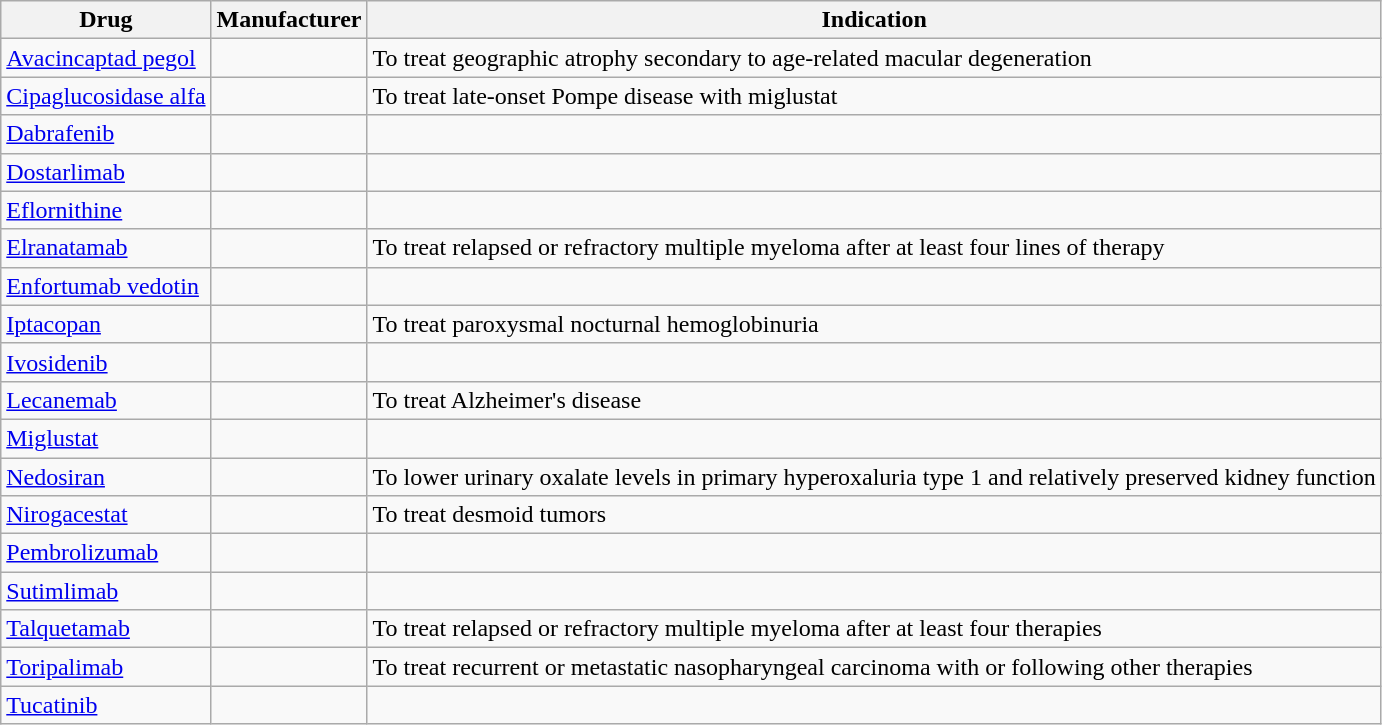<table class="sortable wikitable">
<tr>
<th>Drug</th>
<th>Manufacturer</th>
<th>Indication</th>
</tr>
<tr>
<td><a href='#'>Avacincaptad pegol</a></td>
<td></td>
<td>To treat geographic atrophy secondary to age-related macular degeneration</td>
</tr>
<tr>
<td><a href='#'>Cipaglucosidase alfa</a></td>
<td></td>
<td>To treat late-onset Pompe disease with miglustat</td>
</tr>
<tr>
<td><a href='#'>Dabrafenib</a></td>
<td></td>
<td></td>
</tr>
<tr>
<td><a href='#'>Dostarlimab</a></td>
<td></td>
<td></td>
</tr>
<tr>
<td><a href='#'>Eflornithine</a></td>
<td></td>
<td></td>
</tr>
<tr>
<td><a href='#'>Elranatamab</a></td>
<td></td>
<td>To treat relapsed or refractory multiple myeloma after at least four lines of therapy</td>
</tr>
<tr>
<td><a href='#'>Enfortumab vedotin</a></td>
<td></td>
<td></td>
</tr>
<tr>
<td><a href='#'>Iptacopan</a></td>
<td></td>
<td>To treat paroxysmal nocturnal hemoglobinuria</td>
</tr>
<tr>
<td><a href='#'>Ivosidenib</a></td>
<td></td>
<td></td>
</tr>
<tr>
<td><a href='#'>Lecanemab</a></td>
<td></td>
<td>To treat Alzheimer's disease</td>
</tr>
<tr>
<td><a href='#'>Miglustat</a></td>
<td></td>
<td></td>
</tr>
<tr>
<td><a href='#'>Nedosiran</a></td>
<td></td>
<td>To lower urinary oxalate levels in primary hyperoxaluria type 1 and relatively preserved kidney function</td>
</tr>
<tr>
<td><a href='#'>Nirogacestat</a></td>
<td></td>
<td>To treat desmoid tumors</td>
</tr>
<tr>
<td><a href='#'>Pembrolizumab</a></td>
<td></td>
<td></td>
</tr>
<tr>
<td><a href='#'>Sutimlimab</a></td>
<td></td>
<td></td>
</tr>
<tr>
<td><a href='#'>Talquetamab</a></td>
<td></td>
<td>To treat relapsed or refractory multiple myeloma after at least four therapies</td>
</tr>
<tr>
<td><a href='#'>Toripalimab</a></td>
<td></td>
<td>To treat recurrent or metastatic nasopharyngeal carcinoma with or following other therapies</td>
</tr>
<tr>
<td><a href='#'>Tucatinib</a></td>
<td></td>
<td></td>
</tr>
</table>
